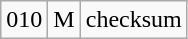<table class="wikitable">
<tr>
<td>010</td>
<td>M</td>
<td>checksum</td>
</tr>
</table>
